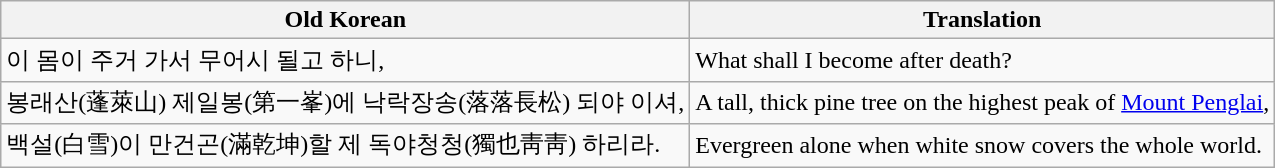<table class="wikitable">
<tr>
<th>Old Korean</th>
<th>Translation</th>
</tr>
<tr>
<td>이 몸이 주거 가서 무어시 될고 하니,</td>
<td>What shall I become after death?</td>
</tr>
<tr>
<td>봉래산(蓬萊山) 제일봉(第一峯)에 낙락장송(落落長松) 되야 이셔,</td>
<td>A tall, thick pine tree on the highest peak of <a href='#'>Mount Penglai</a>,</td>
</tr>
<tr>
<td>백설(白雪)이 만건곤(滿乾坤)할 제 독야청청(獨也靑靑) 하리라.</td>
<td>Evergreen alone when white snow covers the whole world.</td>
</tr>
</table>
